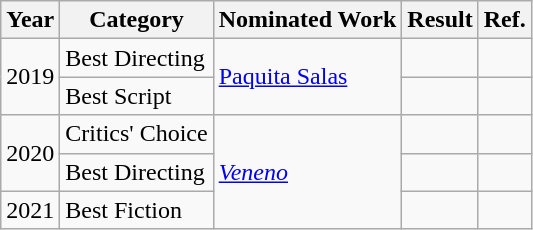<table class="wikitable">
<tr>
<th>Year</th>
<th>Category</th>
<th>Nominated Work</th>
<th>Result</th>
<th>Ref.</th>
</tr>
<tr>
<td rowspan="2">2019</td>
<td>Best Directing</td>
<td rowspan="2"><a href='#'>Paquita Salas</a></td>
<td></td>
<td></td>
</tr>
<tr>
<td>Best Script</td>
<td></td>
<td></td>
</tr>
<tr>
<td rowspan="2">2020</td>
<td>Critics' Choice</td>
<td rowspan="3"><em><a href='#'>Veneno</a></em></td>
<td></td>
<td></td>
</tr>
<tr>
<td>Best Directing</td>
<td></td>
<td></td>
</tr>
<tr>
<td>2021</td>
<td>Best Fiction</td>
<td></td>
<td></td>
</tr>
</table>
